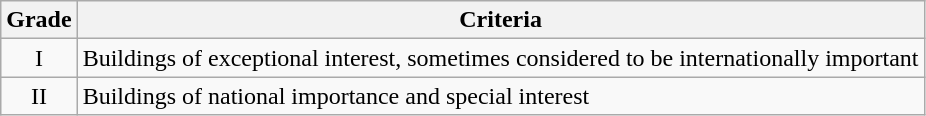<table class="wikitable">
<tr>
<th>Grade</th>
<th>Criteria</th>
</tr>
<tr>
<td align="center" >I</td>
<td>Buildings of exceptional interest, sometimes considered to be internationally important</td>
</tr>
<tr>
<td align="center" >II</td>
<td>Buildings of national importance and special interest</td>
</tr>
</table>
